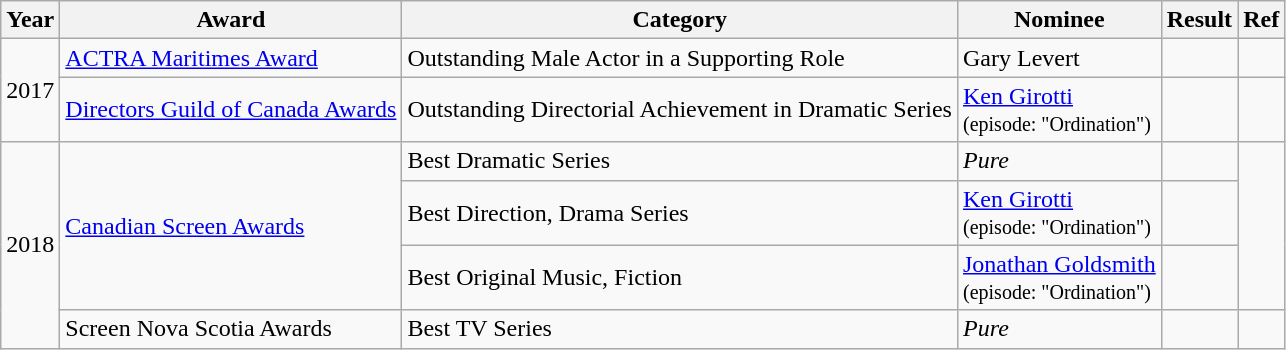<table class="wikitable">
<tr>
<th>Year</th>
<th>Award</th>
<th>Category</th>
<th>Nominee</th>
<th>Result</th>
<th>Ref</th>
</tr>
<tr>
<td rowspan=2>2017</td>
<td><a href='#'>ACTRA Maritimes Award</a></td>
<td>Outstanding Male Actor in a Supporting Role</td>
<td>Gary Levert</td>
<td></td>
<td></td>
</tr>
<tr>
<td><a href='#'>Directors Guild of Canada Awards</a></td>
<td>Outstanding Directorial Achievement in Dramatic Series</td>
<td><a href='#'>Ken Girotti</a><br><small>(episode: "Ordination")</small></td>
<td></td>
<td></td>
</tr>
<tr>
<td rowspan="4">2018</td>
<td rowspan="3"><a href='#'>Canadian Screen Awards</a></td>
<td>Best Dramatic Series</td>
<td><em>Pure</em></td>
<td></td>
<td rowspan="3"></td>
</tr>
<tr>
<td>Best Direction, Drama Series</td>
<td><a href='#'>Ken Girotti</a><br><small>(episode: "Ordination")</small></td>
<td></td>
</tr>
<tr>
<td>Best Original Music, Fiction</td>
<td><a href='#'>Jonathan Goldsmith</a><br><small>(episode: "Ordination")</small></td>
<td></td>
</tr>
<tr>
<td>Screen Nova Scotia Awards</td>
<td>Best TV Series</td>
<td><em>Pure</em></td>
<td></td>
<td></td>
</tr>
</table>
